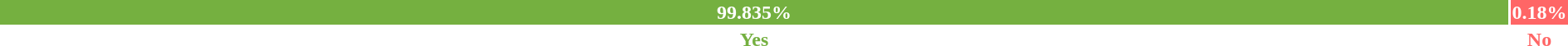<table style="width:100%; font-weight:bold; text-align:center">
<tr style="color:white;">
<td style="background:#75B040; width:99.835%; ">99.835%</td>
<td style="background:#f66; width:0.18%; ">0.18%</td>
</tr>
<tr>
<td style="color:#75B040;">Yes</td>
<td style="color:#f66;">No</td>
</tr>
</table>
